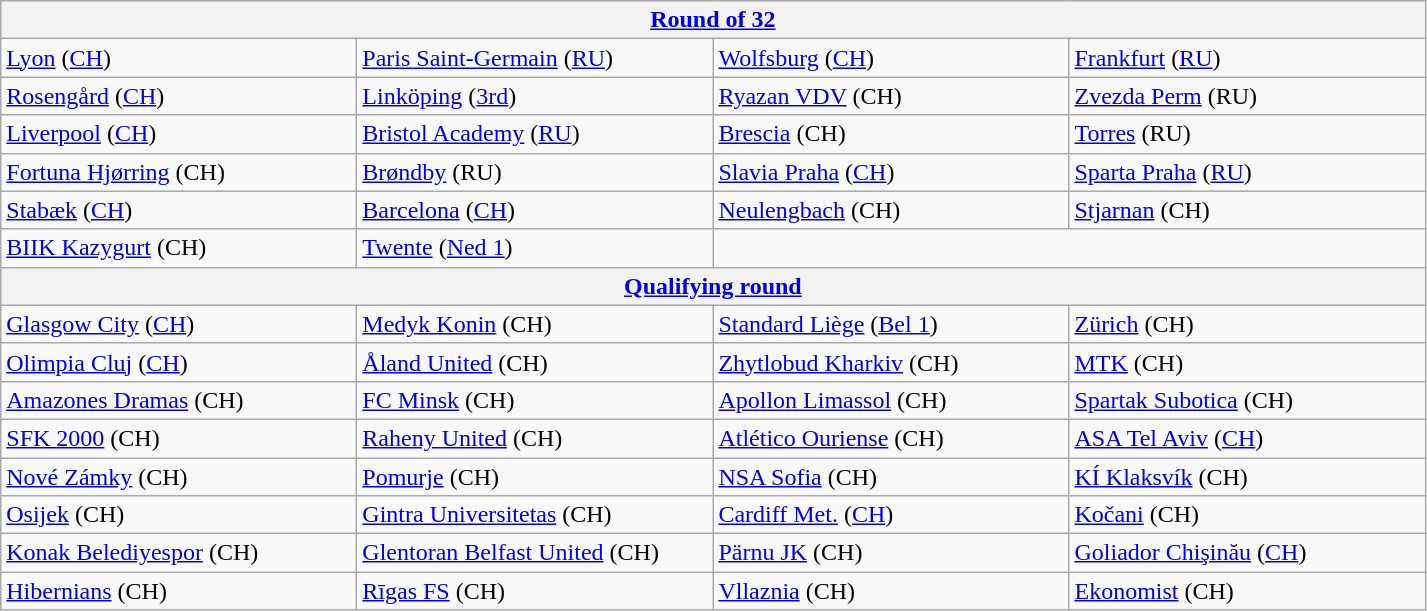<table class="wikitable">
<tr>
<th colspan="4"><a href='#'>Round of 32</a></th>
</tr>
<tr>
<td width=230> <a href='#'>Lyon</a> (<a href='#'>CH</a>)</td>
<td width=230> <a href='#'>Paris Saint-Germain</a> (<a href='#'>RU</a>)</td>
<td width=230> <a href='#'>Wolfsburg</a> (<a href='#'>CH</a>)</td>
<td width=230> <a href='#'>Frankfurt</a> (<a href='#'>RU</a>)</td>
</tr>
<tr>
<td> <a href='#'>Rosengård</a> (<a href='#'>CH</a>)</td>
<td> <a href='#'>Linköping</a> (<a href='#'>3rd</a>)</td>
<td> <a href='#'>Ryazan VDV</a> (CH)</td>
<td> <a href='#'>Zvezda Perm</a> (RU)</td>
</tr>
<tr>
<td> <a href='#'>Liverpool</a> (<a href='#'>CH</a>)</td>
<td> <a href='#'>Bristol Academy</a> (<a href='#'>RU</a>)</td>
<td> <a href='#'>Brescia</a> (CH)</td>
<td> <a href='#'>Torres</a> (RU)</td>
</tr>
<tr>
<td> <a href='#'>Fortuna Hjørring</a> (CH)</td>
<td> <a href='#'>Brøndby</a> (RU)</td>
<td> <a href='#'>Slavia Praha</a> (<a href='#'>CH</a>)</td>
<td> <a href='#'>Sparta Praha</a> (<a href='#'>RU</a>)</td>
</tr>
<tr>
<td> <a href='#'>Stabæk</a> (<a href='#'>CH</a>)</td>
<td> <a href='#'>Barcelona</a> (<a href='#'>CH</a>)</td>
<td> <a href='#'>Neulengbach</a> (CH)</td>
<td> <a href='#'>Stjarnan</a> (CH)</td>
</tr>
<tr>
<td> <a href='#'>BIIK Kazygurt</a> (CH)</td>
<td> <a href='#'>Twente</a> (<a href='#'>Ned 1</a>)</td>
<td colspan="2"></td>
</tr>
<tr>
<th colspan="4"><a href='#'>Qualifying round</a></th>
</tr>
<tr>
<td> <a href='#'>Glasgow City</a> (<a href='#'>CH</a>)</td>
<td> <a href='#'>Medyk Konin</a> (CH)</td>
<td> <a href='#'>Standard Liège</a> (<a href='#'>Bel 1</a>)</td>
<td> <a href='#'>Zürich</a> (CH)</td>
</tr>
<tr>
<td> <a href='#'>Olimpia Cluj</a> (<a href='#'>CH</a>)</td>
<td> <a href='#'>Åland United</a> (CH)</td>
<td> <a href='#'>Zhytlobud Kharkiv</a> (CH)</td>
<td> <a href='#'>MTK</a> (CH)</td>
</tr>
<tr>
<td> <a href='#'>Amazones Dramas</a> (CH)</td>
<td> <a href='#'>FC Minsk</a> (CH)</td>
<td> <a href='#'>Apollon Limassol</a> (CH)</td>
<td> <a href='#'>Spartak Subotica</a> (CH)</td>
</tr>
<tr>
<td> <a href='#'>SFK 2000</a> (CH)</td>
<td> <a href='#'>Raheny United</a> (CH)</td>
<td> <a href='#'>Atlético Ouriense</a> (CH)</td>
<td> <a href='#'>ASA Tel Aviv</a> (<a href='#'>CH</a>)</td>
</tr>
<tr>
<td> <a href='#'>Nové Zámky</a> (CH)</td>
<td> <a href='#'>Pomurje</a> (CH)</td>
<td> <a href='#'>NSA Sofia</a> (CH)</td>
<td> <a href='#'>KÍ Klaksvík</a> (CH)</td>
</tr>
<tr>
<td> <a href='#'>Osijek</a> (CH)</td>
<td> <a href='#'>Gintra Universitetas</a> (CH)</td>
<td> <a href='#'>Cardiff Met.</a> (<a href='#'>CH</a>)</td>
<td> <a href='#'>Kočani</a> (CH)</td>
</tr>
<tr>
<td> <a href='#'>Konak Belediyespor</a> (CH)</td>
<td> <a href='#'>Glentoran Belfast United</a> (CH)</td>
<td> <a href='#'>Pärnu JK</a> (CH)</td>
<td> <a href='#'>Goliador Chişinău</a> (<a href='#'>CH</a>)</td>
</tr>
<tr>
<td> <a href='#'>Hibernians</a> (CH)</td>
<td> <a href='#'>Rīgas FS</a> (CH)</td>
<td> <a href='#'>Vllaznia</a> (CH)</td>
<td> <a href='#'>Ekonomist</a> (CH)</td>
</tr>
</table>
